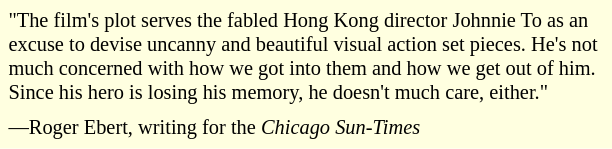<table class="toccolours" style="float: left; margin-left: 1em; margin-right: 2em; font-size: 85%; background:#FFFFE0; color:black; width:30em; max-width: 40%;" cellspacing="5">
<tr>
<td style="text-align: left;">"The film's plot serves the fabled Hong Kong director Johnnie To as an excuse to devise uncanny and beautiful visual action set pieces. He's not much concerned with how we got into them and how we get out of him. Since his hero is losing his memory, he doesn't much care, either."</td>
</tr>
<tr>
<td style="text-align: left;">—Roger Ebert, writing for the <em>Chicago Sun-Times</em></td>
</tr>
</table>
